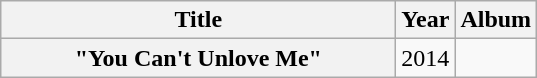<table class="wikitable plainrowheaders" style="text-align:center">
<tr>
<th scope="col" style="width:16em;">Title</th>
<th scope="col">Year</th>
<th scope="col">Album</th>
</tr>
<tr>
<th scope="row">"You Can't Unlove Me"</th>
<td>2014</td>
<td></td>
</tr>
</table>
